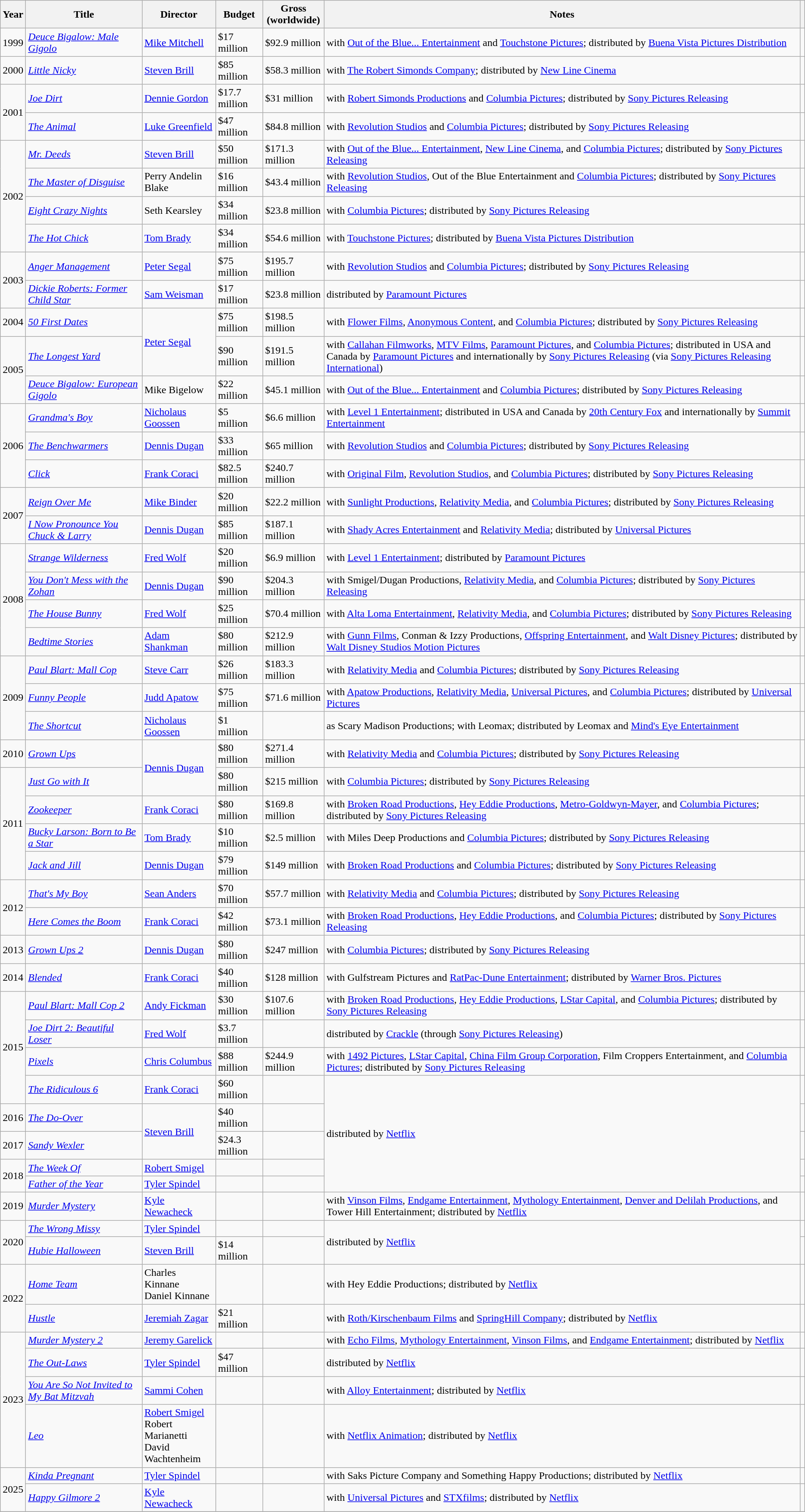<table class="wikitable sortable">
<tr>
<th>Year</th>
<th>Title</th>
<th>Director</th>
<th>Budget</th>
<th>Gross<br>(worldwide)</th>
<th class="unsortable">Notes</th>
<th class="unsortable"></th>
</tr>
<tr>
<td>1999</td>
<td><em><a href='#'>Deuce Bigalow: Male Gigolo</a></em></td>
<td><a href='#'>Mike Mitchell</a></td>
<td>$17 million</td>
<td>$92.9 million</td>
<td>with <a href='#'>Out of the Blue... Entertainment</a> and <a href='#'>Touchstone Pictures</a>; distributed by <a href='#'>Buena Vista Pictures Distribution</a></td>
<td></td>
</tr>
<tr>
<td>2000</td>
<td><em><a href='#'>Little Nicky</a></em></td>
<td><a href='#'>Steven Brill</a></td>
<td>$85 million</td>
<td>$58.3 million</td>
<td>with <a href='#'>The Robert Simonds Company</a>; distributed by <a href='#'>New Line Cinema</a></td>
<td></td>
</tr>
<tr>
<td rowspan="2">2001</td>
<td><em><a href='#'>Joe Dirt</a></em></td>
<td><a href='#'>Dennie Gordon</a></td>
<td>$17.7 million</td>
<td>$31 million</td>
<td>with <a href='#'>Robert Simonds Productions</a> and <a href='#'>Columbia Pictures</a>; distributed by <a href='#'>Sony Pictures Releasing</a></td>
<td></td>
</tr>
<tr>
<td><em><a href='#'>The Animal</a></em></td>
<td><a href='#'>Luke Greenfield</a></td>
<td>$47 million</td>
<td>$84.8 million</td>
<td>with <a href='#'>Revolution Studios</a> and <a href='#'>Columbia Pictures</a>; distributed by <a href='#'>Sony Pictures Releasing</a></td>
<td></td>
</tr>
<tr>
<td rowspan="4">2002</td>
<td><em><a href='#'>Mr. Deeds</a></em></td>
<td><a href='#'>Steven Brill</a></td>
<td>$50 million</td>
<td>$171.3 million</td>
<td>with <a href='#'>Out of the Blue... Entertainment</a>, <a href='#'>New Line Cinema</a>, and <a href='#'>Columbia Pictures</a>; distributed by <a href='#'>Sony Pictures Releasing</a></td>
<td></td>
</tr>
<tr>
<td><em><a href='#'>The Master of Disguise</a></em></td>
<td>Perry Andelin Blake</td>
<td>$16 million</td>
<td>$43.4 million</td>
<td>with <a href='#'>Revolution Studios</a>, Out of the Blue Entertainment and <a href='#'>Columbia Pictures</a>; distributed by <a href='#'>Sony Pictures Releasing</a></td>
<td></td>
</tr>
<tr>
<td><em><a href='#'>Eight Crazy Nights</a></em></td>
<td>Seth Kearsley</td>
<td>$34 million</td>
<td>$23.8 million</td>
<td>with <a href='#'>Columbia Pictures</a>; distributed by <a href='#'>Sony Pictures Releasing</a></td>
<td></td>
</tr>
<tr>
<td><em><a href='#'>The Hot Chick</a></em></td>
<td><a href='#'>Tom Brady</a></td>
<td>$34 million</td>
<td>$54.6 million</td>
<td>with <a href='#'>Touchstone Pictures</a>; distributed by <a href='#'>Buena Vista Pictures Distribution</a></td>
<td></td>
</tr>
<tr>
<td rowspan="2">2003</td>
<td><em><a href='#'>Anger Management</a></em></td>
<td><a href='#'>Peter Segal</a></td>
<td>$75 million</td>
<td>$195.7 million</td>
<td>with <a href='#'>Revolution Studios</a> and <a href='#'>Columbia Pictures</a>; distributed by <a href='#'>Sony Pictures Releasing</a></td>
<td></td>
</tr>
<tr>
<td><em><a href='#'>Dickie Roberts: Former Child Star</a></em></td>
<td><a href='#'>Sam Weisman</a></td>
<td>$17 million</td>
<td>$23.8 million</td>
<td>distributed by <a href='#'>Paramount Pictures</a></td>
<td></td>
</tr>
<tr>
<td>2004</td>
<td><em><a href='#'>50 First Dates</a></em></td>
<td rowspan="2"><a href='#'>Peter Segal</a></td>
<td>$75 million</td>
<td>$198.5 million</td>
<td>with <a href='#'>Flower Films</a>, <a href='#'>Anonymous Content</a>, and <a href='#'>Columbia Pictures</a>; distributed by <a href='#'>Sony Pictures Releasing</a></td>
<td></td>
</tr>
<tr>
<td rowspan="2">2005</td>
<td><em><a href='#'>The Longest Yard</a></em></td>
<td>$90 million</td>
<td>$191.5 million</td>
<td>with <a href='#'>Callahan Filmworks</a>, <a href='#'>MTV Films</a>, <a href='#'>Paramount Pictures</a>, and <a href='#'>Columbia Pictures</a>; distributed in USA and Canada by <a href='#'>Paramount Pictures</a> and internationally by <a href='#'>Sony Pictures Releasing</a> (via <a href='#'>Sony Pictures Releasing International</a>)</td>
<td></td>
</tr>
<tr>
<td><em><a href='#'>Deuce Bigalow: European Gigolo</a></em></td>
<td>Mike Bigelow</td>
<td>$22 million</td>
<td>$45.1 million</td>
<td>with <a href='#'>Out of the Blue... Entertainment</a> and <a href='#'>Columbia Pictures</a>; distributed by <a href='#'>Sony Pictures Releasing</a></td>
<td></td>
</tr>
<tr>
<td rowspan="3">2006</td>
<td><em><a href='#'>Grandma's Boy</a></em></td>
<td><a href='#'>Nicholaus Goossen</a></td>
<td>$5 million</td>
<td>$6.6 million</td>
<td>with <a href='#'>Level 1 Entertainment</a>; distributed in USA and Canada by <a href='#'>20th Century Fox</a> and internationally by <a href='#'>Summit Entertainment</a></td>
<td></td>
</tr>
<tr>
<td><em><a href='#'>The Benchwarmers</a></em></td>
<td><a href='#'>Dennis Dugan</a></td>
<td>$33 million</td>
<td>$65 million</td>
<td>with <a href='#'>Revolution Studios</a> and <a href='#'>Columbia Pictures</a>; distributed by <a href='#'>Sony Pictures Releasing</a></td>
<td></td>
</tr>
<tr>
<td><em><a href='#'>Click</a></em></td>
<td><a href='#'>Frank Coraci</a></td>
<td>$82.5 million</td>
<td>$240.7 million</td>
<td>with <a href='#'>Original Film</a>, <a href='#'>Revolution Studios</a>, and <a href='#'>Columbia Pictures</a>; distributed by <a href='#'>Sony Pictures Releasing</a></td>
<td></td>
</tr>
<tr>
<td rowspan="2">2007</td>
<td><em><a href='#'>Reign Over Me</a></em></td>
<td><a href='#'>Mike Binder</a></td>
<td>$20 million</td>
<td>$22.2 million</td>
<td>with <a href='#'>Sunlight Productions</a>, <a href='#'>Relativity Media</a>, and <a href='#'>Columbia Pictures</a>; distributed by <a href='#'>Sony Pictures Releasing</a></td>
<td></td>
</tr>
<tr>
<td><em><a href='#'>I Now Pronounce You Chuck & Larry</a></em></td>
<td><a href='#'>Dennis Dugan</a></td>
<td>$85 million</td>
<td>$187.1 million</td>
<td>with <a href='#'>Shady Acres Entertainment</a> and <a href='#'>Relativity Media</a>; distributed by <a href='#'>Universal Pictures</a></td>
<td></td>
</tr>
<tr>
<td rowspan="4">2008</td>
<td><em><a href='#'>Strange Wilderness</a></em></td>
<td><a href='#'>Fred Wolf</a></td>
<td>$20 million</td>
<td>$6.9 million</td>
<td>with <a href='#'>Level 1 Entertainment</a>; distributed by <a href='#'>Paramount Pictures</a></td>
<td></td>
</tr>
<tr>
<td><em><a href='#'>You Don't Mess with the Zohan</a></em></td>
<td><a href='#'>Dennis Dugan</a></td>
<td>$90 million</td>
<td>$204.3 million</td>
<td>with Smigel/Dugan Productions, <a href='#'>Relativity Media</a>, and <a href='#'>Columbia Pictures</a>; distributed by <a href='#'>Sony Pictures Releasing</a></td>
<td></td>
</tr>
<tr>
<td><em><a href='#'>The House Bunny</a></em></td>
<td><a href='#'>Fred Wolf</a></td>
<td>$25 million</td>
<td>$70.4 million</td>
<td>with <a href='#'>Alta Loma Entertainment</a>, <a href='#'>Relativity Media</a>, and <a href='#'>Columbia Pictures</a>; distributed by <a href='#'>Sony Pictures Releasing</a></td>
<td></td>
</tr>
<tr>
<td><em><a href='#'>Bedtime Stories</a></em></td>
<td><a href='#'>Adam Shankman</a></td>
<td>$80 million</td>
<td>$212.9 million</td>
<td>with <a href='#'>Gunn Films</a>, Conman & Izzy Productions, <a href='#'>Offspring Entertainment</a>, and <a href='#'>Walt Disney Pictures</a>; distributed by <a href='#'>Walt Disney Studios Motion Pictures</a></td>
<td></td>
</tr>
<tr>
<td rowspan="3">2009</td>
<td><em><a href='#'>Paul Blart: Mall Cop</a></em></td>
<td><a href='#'>Steve Carr</a></td>
<td>$26 million</td>
<td>$183.3 million</td>
<td>with <a href='#'>Relativity Media</a> and <a href='#'>Columbia Pictures</a>; distributed by <a href='#'>Sony Pictures Releasing</a></td>
<td></td>
</tr>
<tr>
<td><em><a href='#'>Funny People</a></em></td>
<td><a href='#'>Judd Apatow</a></td>
<td>$75 million</td>
<td>$71.6 million</td>
<td>with <a href='#'>Apatow Productions</a>, <a href='#'>Relativity Media</a>, <a href='#'>Universal Pictures</a>, and <a href='#'>Columbia Pictures</a>; distributed by <a href='#'>Universal Pictures</a></td>
<td></td>
</tr>
<tr>
<td><em><a href='#'>The Shortcut</a></em></td>
<td><a href='#'>Nicholaus Goossen</a></td>
<td>$1 million</td>
<td></td>
<td>as Scary Madison Productions; with Leomax; distributed by Leomax and <a href='#'>Mind's Eye Entertainment</a></td>
<td></td>
</tr>
<tr>
<td>2010</td>
<td><em><a href='#'>Grown Ups</a></em></td>
<td rowspan="2"><a href='#'>Dennis Dugan</a></td>
<td>$80 million</td>
<td>$271.4 million</td>
<td>with <a href='#'>Relativity Media</a> and <a href='#'>Columbia Pictures</a>; distributed by <a href='#'>Sony Pictures Releasing</a></td>
<td></td>
</tr>
<tr>
<td rowspan="4">2011</td>
<td><em><a href='#'>Just Go with It</a></em></td>
<td>$80 million</td>
<td>$215 million</td>
<td>with <a href='#'>Columbia Pictures</a>; distributed by <a href='#'>Sony Pictures Releasing</a></td>
<td></td>
</tr>
<tr>
<td><em><a href='#'>Zookeeper</a></em></td>
<td><a href='#'>Frank Coraci</a></td>
<td>$80 million</td>
<td>$169.8 million</td>
<td>with <a href='#'>Broken Road Productions</a>, <a href='#'>Hey Eddie Productions</a>, <a href='#'>Metro-Goldwyn-Mayer</a>, and <a href='#'>Columbia Pictures</a>; distributed by <a href='#'>Sony Pictures Releasing</a></td>
<td></td>
</tr>
<tr>
<td><em><a href='#'>Bucky Larson: Born to Be a Star</a></em></td>
<td><a href='#'>Tom Brady</a></td>
<td>$10 million</td>
<td>$2.5 million</td>
<td>with Miles Deep Productions and <a href='#'>Columbia Pictures</a>; distributed by <a href='#'>Sony Pictures Releasing</a></td>
<td></td>
</tr>
<tr>
<td><em><a href='#'>Jack and Jill</a></em></td>
<td><a href='#'>Dennis Dugan</a></td>
<td>$79 million</td>
<td>$149 million</td>
<td>with <a href='#'>Broken Road Productions</a> and <a href='#'>Columbia Pictures</a>; distributed by <a href='#'>Sony Pictures Releasing</a></td>
<td></td>
</tr>
<tr>
<td rowspan="2">2012</td>
<td><em><a href='#'>That's My Boy</a></em></td>
<td><a href='#'>Sean Anders</a></td>
<td>$70 million</td>
<td>$57.7 million</td>
<td>with <a href='#'>Relativity Media</a> and <a href='#'>Columbia Pictures</a>; distributed by <a href='#'>Sony Pictures Releasing</a></td>
<td></td>
</tr>
<tr>
<td><em><a href='#'>Here Comes the Boom</a></em></td>
<td><a href='#'>Frank Coraci</a></td>
<td>$42 million</td>
<td>$73.1 million</td>
<td>with <a href='#'>Broken Road Productions</a>, <a href='#'>Hey Eddie Productions</a>, and <a href='#'>Columbia Pictures</a>; distributed by <a href='#'>Sony Pictures Releasing</a></td>
<td></td>
</tr>
<tr>
<td>2013</td>
<td><em><a href='#'>Grown Ups 2</a></em></td>
<td><a href='#'>Dennis Dugan</a></td>
<td>$80 million</td>
<td>$247 million</td>
<td>with <a href='#'>Columbia Pictures</a>; distributed by <a href='#'>Sony Pictures Releasing</a></td>
<td></td>
</tr>
<tr>
<td>2014</td>
<td><em><a href='#'>Blended</a></em></td>
<td><a href='#'>Frank Coraci</a></td>
<td>$40 million</td>
<td>$128 million</td>
<td>with Gulfstream Pictures and <a href='#'>RatPac-Dune Entertainment</a>; distributed by <a href='#'>Warner Bros. Pictures</a></td>
<td></td>
</tr>
<tr>
<td rowspan="4">2015</td>
<td><em><a href='#'>Paul Blart: Mall Cop 2</a></em></td>
<td><a href='#'>Andy Fickman</a></td>
<td>$30 million</td>
<td>$107.6 million</td>
<td>with <a href='#'>Broken Road Productions</a>, <a href='#'>Hey Eddie Productions</a>, <a href='#'>LStar Capital</a>, and <a href='#'>Columbia Pictures</a>; distributed by <a href='#'>Sony Pictures Releasing</a></td>
<td></td>
</tr>
<tr>
<td><em><a href='#'>Joe Dirt 2: Beautiful Loser</a></em></td>
<td><a href='#'>Fred Wolf</a></td>
<td>$3.7 million</td>
<td></td>
<td>distributed by <a href='#'>Crackle</a> (through <a href='#'>Sony Pictures Releasing</a>)</td>
<td></td>
</tr>
<tr>
<td><em><a href='#'>Pixels</a></em></td>
<td><a href='#'>Chris Columbus</a></td>
<td>$88 million</td>
<td>$244.9 million</td>
<td>with <a href='#'>1492 Pictures</a>, <a href='#'>LStar Capital</a>, <a href='#'>China Film Group Corporation</a>, Film Croppers Entertainment, and <a href='#'>Columbia Pictures</a>; distributed by <a href='#'>Sony Pictures Releasing</a></td>
<td></td>
</tr>
<tr>
<td><em><a href='#'>The Ridiculous 6</a></em></td>
<td><a href='#'>Frank Coraci</a></td>
<td>$60 million</td>
<td></td>
<td rowspan="5">distributed by <a href='#'>Netflix</a></td>
<td></td>
</tr>
<tr>
<td>2016</td>
<td><em><a href='#'>The Do-Over</a></em></td>
<td rowspan="2"><a href='#'>Steven Brill</a></td>
<td>$40 million</td>
<td></td>
<td></td>
</tr>
<tr>
<td>2017</td>
<td><em><a href='#'>Sandy Wexler</a></em></td>
<td>$24.3 million</td>
<td></td>
<td></td>
</tr>
<tr>
<td rowspan="2">2018</td>
<td><em><a href='#'>The Week Of</a></em></td>
<td><a href='#'>Robert Smigel</a></td>
<td></td>
<td></td>
<td></td>
</tr>
<tr>
<td><em><a href='#'>Father of the Year</a></em></td>
<td><a href='#'>Tyler Spindel</a></td>
<td></td>
<td></td>
<td></td>
</tr>
<tr>
<td>2019</td>
<td><em><a href='#'>Murder Mystery</a></em></td>
<td><a href='#'>Kyle Newacheck</a></td>
<td></td>
<td></td>
<td>with <a href='#'>Vinson Films</a>, <a href='#'>Endgame Entertainment</a>, <a href='#'>Mythology Entertainment</a>, <a href='#'>Denver and Delilah Productions</a>, and Tower Hill Entertainment; distributed by <a href='#'>Netflix</a></td>
<td></td>
</tr>
<tr>
<td rowspan="2">2020</td>
<td><em><a href='#'>The Wrong Missy</a></em></td>
<td><a href='#'>Tyler Spindel</a></td>
<td></td>
<td></td>
<td rowspan="2">distributed by <a href='#'>Netflix</a></td>
<td></td>
</tr>
<tr>
<td><em><a href='#'>Hubie Halloween</a></em></td>
<td><a href='#'>Steven Brill</a></td>
<td>$14 million</td>
<td></td>
<td></td>
</tr>
<tr>
<td rowspan="2">2022</td>
<td><em><a href='#'>Home Team</a></em></td>
<td>Charles Kinnane<br>Daniel Kinnane</td>
<td></td>
<td></td>
<td>with Hey Eddie Productions; distributed by <a href='#'>Netflix</a></td>
<td></td>
</tr>
<tr>
<td><em><a href='#'>Hustle</a></em></td>
<td><a href='#'>Jeremiah Zagar</a></td>
<td>$21 million</td>
<td></td>
<td>with <a href='#'>Roth/Kirschenbaum Films</a> and <a href='#'>SpringHill Company</a>; distributed by <a href='#'>Netflix</a></td>
<td></td>
</tr>
<tr>
<td rowspan=4>2023</td>
<td><em><a href='#'>Murder Mystery 2</a></em></td>
<td><a href='#'>Jeremy Garelick</a></td>
<td></td>
<td></td>
<td>with <a href='#'>Echo Films</a>, <a href='#'>Mythology Entertainment</a>, <a href='#'>Vinson Films</a>, and <a href='#'>Endgame Entertainment</a>; distributed by <a href='#'>Netflix</a></td>
<td></td>
</tr>
<tr>
<td><em><a href='#'>The Out-Laws</a></em></td>
<td><a href='#'>Tyler Spindel</a></td>
<td>$47 million</td>
<td></td>
<td>distributed by <a href='#'>Netflix</a></td>
<td></td>
</tr>
<tr>
<td><em><a href='#'>You Are So Not Invited to My Bat Mitzvah</a></em></td>
<td><a href='#'>Sammi Cohen</a></td>
<td></td>
<td></td>
<td>with <a href='#'>Alloy Entertainment</a>; distributed by <a href='#'>Netflix</a></td>
<td></td>
</tr>
<tr>
<td><em><a href='#'>Leo</a></em></td>
<td><a href='#'>Robert Smigel</a><br>Robert Marianetti<br>David Wachtenheim</td>
<td></td>
<td></td>
<td>with <a href='#'>Netflix Animation</a>; distributed by <a href='#'>Netflix</a></td>
<td></td>
</tr>
<tr>
<td rowspan=2>2025</td>
<td><em><a href='#'>Kinda Pregnant</a></em></td>
<td><a href='#'>Tyler Spindel</a></td>
<td></td>
<td></td>
<td>with Saks Picture Company and Something Happy Productions; distributed by <a href='#'>Netflix</a></td>
<td></td>
</tr>
<tr>
<td><em><a href='#'>Happy Gilmore 2</a></em></td>
<td><a href='#'>Kyle Newacheck</a></td>
<td></td>
<td></td>
<td>with <a href='#'>Universal Pictures</a> and <a href='#'>STXfilms</a>; distributed by <a href='#'>Netflix</a></td>
<td></td>
</tr>
<tr>
</tr>
</table>
